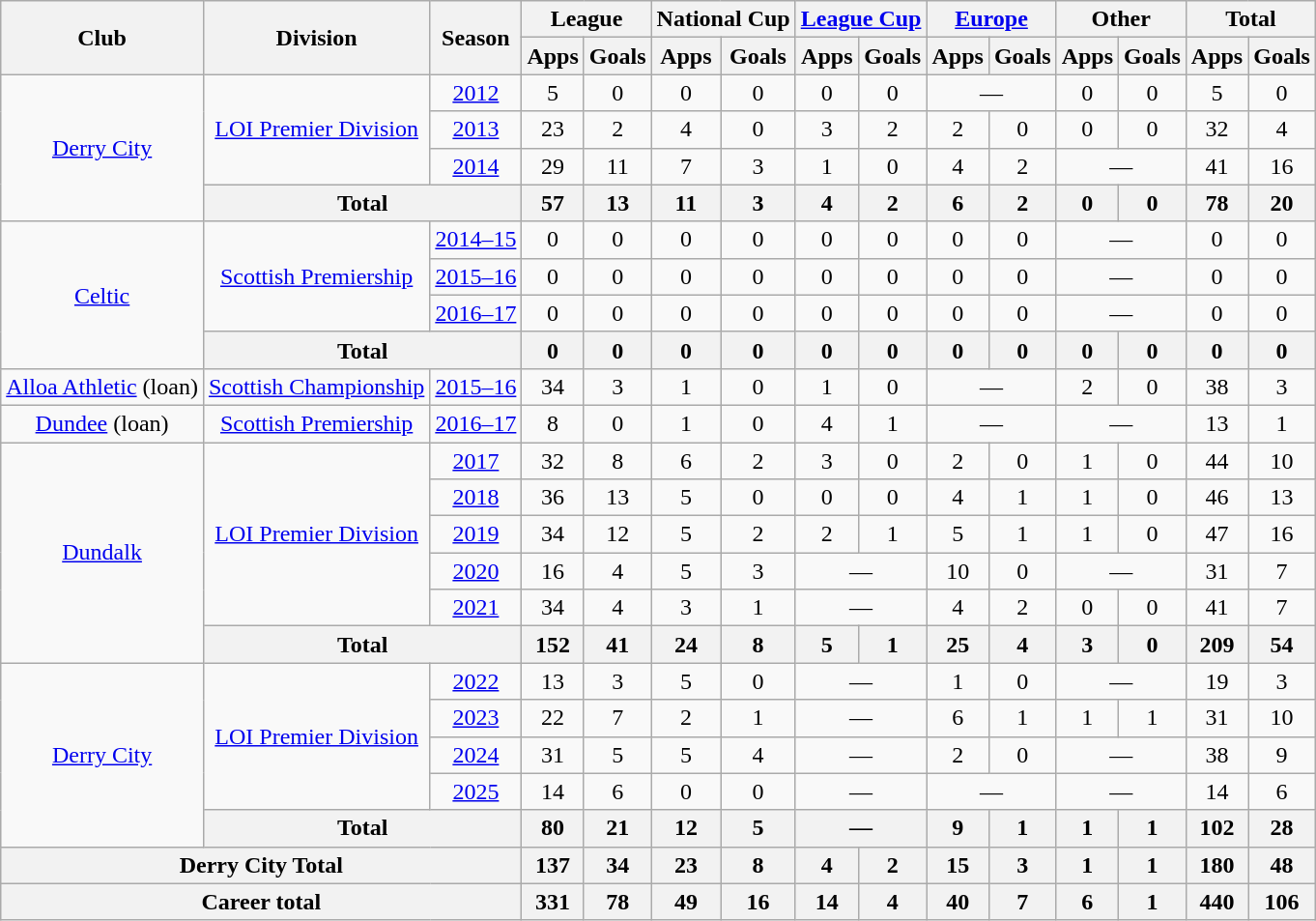<table class="wikitable" style="text-align: center">
<tr>
<th rowspan="2">Club</th>
<th rowspan="2">Division</th>
<th rowspan="2">Season</th>
<th colspan="2">League</th>
<th colspan="2">National Cup</th>
<th colspan="2"><a href='#'>League Cup</a></th>
<th colspan="2"><a href='#'>Europe</a></th>
<th colspan="2">Other</th>
<th colspan="2">Total</th>
</tr>
<tr>
<th>Apps</th>
<th>Goals</th>
<th>Apps</th>
<th>Goals</th>
<th>Apps</th>
<th>Goals</th>
<th>Apps</th>
<th>Goals</th>
<th>Apps</th>
<th>Goals</th>
<th>Apps</th>
<th>Goals</th>
</tr>
<tr>
<td rowspan="4"><a href='#'>Derry City</a></td>
<td rowspan="3"><a href='#'>LOI Premier Division</a></td>
<td><a href='#'>2012</a></td>
<td>5</td>
<td>0</td>
<td>0</td>
<td>0</td>
<td>0</td>
<td>0</td>
<td colspan="2">—</td>
<td>0</td>
<td>0</td>
<td>5</td>
<td>0</td>
</tr>
<tr>
<td><a href='#'>2013</a></td>
<td>23</td>
<td>2</td>
<td>4</td>
<td>0</td>
<td>3</td>
<td>2</td>
<td>2</td>
<td>0</td>
<td>0</td>
<td>0</td>
<td>32</td>
<td>4</td>
</tr>
<tr>
<td><a href='#'>2014</a></td>
<td>29</td>
<td>11</td>
<td>7</td>
<td>3</td>
<td>1</td>
<td>0</td>
<td>4</td>
<td>2</td>
<td colspan="2">—</td>
<td>41</td>
<td>16</td>
</tr>
<tr>
<th colspan="2">Total</th>
<th>57</th>
<th>13</th>
<th>11</th>
<th>3</th>
<th>4</th>
<th>2</th>
<th>6</th>
<th>2</th>
<th>0</th>
<th>0</th>
<th>78</th>
<th>20</th>
</tr>
<tr>
<td rowspan="4"><a href='#'>Celtic</a></td>
<td rowspan="3"><a href='#'>Scottish Premiership</a></td>
<td><a href='#'>2014–15</a></td>
<td>0</td>
<td>0</td>
<td>0</td>
<td>0</td>
<td>0</td>
<td>0</td>
<td>0</td>
<td>0</td>
<td colspan="2">—</td>
<td>0</td>
<td>0</td>
</tr>
<tr>
<td><a href='#'>2015–16</a></td>
<td>0</td>
<td>0</td>
<td>0</td>
<td>0</td>
<td>0</td>
<td>0</td>
<td>0</td>
<td>0</td>
<td colspan="2">—</td>
<td>0</td>
<td>0</td>
</tr>
<tr>
<td><a href='#'>2016–17</a></td>
<td>0</td>
<td>0</td>
<td>0</td>
<td>0</td>
<td>0</td>
<td>0</td>
<td>0</td>
<td>0</td>
<td colspan="2">—</td>
<td>0</td>
<td>0</td>
</tr>
<tr>
<th colspan="2">Total</th>
<th>0</th>
<th>0</th>
<th>0</th>
<th>0</th>
<th>0</th>
<th>0</th>
<th>0</th>
<th>0</th>
<th>0</th>
<th>0</th>
<th>0</th>
<th>0</th>
</tr>
<tr>
<td><a href='#'>Alloa Athletic</a> (loan)</td>
<td><a href='#'>Scottish Championship</a></td>
<td><a href='#'>2015–16</a></td>
<td>34</td>
<td>3</td>
<td>1</td>
<td>0</td>
<td>1</td>
<td>0</td>
<td colspan="2">—</td>
<td>2</td>
<td>0</td>
<td>38</td>
<td>3</td>
</tr>
<tr>
<td><a href='#'>Dundee</a> (loan)</td>
<td><a href='#'>Scottish Premiership</a></td>
<td><a href='#'>2016–17</a></td>
<td>8</td>
<td>0</td>
<td>1</td>
<td>0</td>
<td>4</td>
<td>1</td>
<td colspan="2">—</td>
<td colspan="2">—</td>
<td>13</td>
<td>1</td>
</tr>
<tr>
<td rowspan="6"><a href='#'>Dundalk</a></td>
<td rowspan="5"><a href='#'>LOI Premier Division</a></td>
<td><a href='#'>2017</a></td>
<td>32</td>
<td>8</td>
<td>6</td>
<td>2</td>
<td>3</td>
<td>0</td>
<td>2</td>
<td>0</td>
<td>1</td>
<td>0</td>
<td>44</td>
<td>10</td>
</tr>
<tr>
<td><a href='#'>2018</a></td>
<td>36</td>
<td>13</td>
<td>5</td>
<td>0</td>
<td>0</td>
<td>0</td>
<td>4</td>
<td>1</td>
<td>1</td>
<td>0</td>
<td>46</td>
<td>13</td>
</tr>
<tr>
<td><a href='#'>2019</a></td>
<td>34</td>
<td>12</td>
<td>5</td>
<td>2</td>
<td>2</td>
<td>1</td>
<td>5</td>
<td>1</td>
<td>1</td>
<td>0</td>
<td>47</td>
<td>16</td>
</tr>
<tr>
<td><a href='#'>2020</a></td>
<td>16</td>
<td>4</td>
<td>5</td>
<td>3</td>
<td colspan="2">—</td>
<td>10</td>
<td>0</td>
<td colspan="2">—</td>
<td>31</td>
<td>7</td>
</tr>
<tr>
<td><a href='#'>2021</a></td>
<td>34</td>
<td>4</td>
<td>3</td>
<td>1</td>
<td colspan="2">—</td>
<td>4</td>
<td>2</td>
<td>0</td>
<td>0</td>
<td>41</td>
<td>7</td>
</tr>
<tr>
<th colspan="2">Total</th>
<th>152</th>
<th>41</th>
<th>24</th>
<th>8</th>
<th>5</th>
<th>1</th>
<th>25</th>
<th>4</th>
<th>3</th>
<th>0</th>
<th>209</th>
<th>54</th>
</tr>
<tr>
<td rowspan="5"><a href='#'>Derry City</a></td>
<td rowspan="4"><a href='#'>LOI Premier Division</a></td>
<td><a href='#'>2022</a></td>
<td>13</td>
<td>3</td>
<td>5</td>
<td>0</td>
<td colspan="2">—</td>
<td>1</td>
<td>0</td>
<td colspan="2">—</td>
<td>19</td>
<td>3</td>
</tr>
<tr>
<td><a href='#'>2023</a></td>
<td>22</td>
<td>7</td>
<td>2</td>
<td>1</td>
<td colspan="2">—</td>
<td>6</td>
<td>1</td>
<td>1</td>
<td>1</td>
<td>31</td>
<td>10</td>
</tr>
<tr>
<td><a href='#'>2024</a></td>
<td>31</td>
<td>5</td>
<td>5</td>
<td>4</td>
<td colspan="2">—</td>
<td>2</td>
<td>0</td>
<td colspan="2">—</td>
<td>38</td>
<td>9</td>
</tr>
<tr>
<td><a href='#'>2025</a></td>
<td>14</td>
<td>6</td>
<td>0</td>
<td>0</td>
<td colspan="2">—</td>
<td colspan="2">—</td>
<td colspan="2">—</td>
<td>14</td>
<td>6</td>
</tr>
<tr>
<th colspan="2">Total</th>
<th>80</th>
<th>21</th>
<th>12</th>
<th>5</th>
<th colspan="2">—</th>
<th>9</th>
<th>1</th>
<th>1</th>
<th>1</th>
<th>102</th>
<th>28</th>
</tr>
<tr>
<th colspan="3">Derry City Total</th>
<th>137</th>
<th>34</th>
<th>23</th>
<th>8</th>
<th>4</th>
<th>2</th>
<th>15</th>
<th>3</th>
<th>1</th>
<th>1</th>
<th>180</th>
<th>48</th>
</tr>
<tr>
<th colspan="3">Career total</th>
<th>331</th>
<th>78</th>
<th>49</th>
<th>16</th>
<th>14</th>
<th>4</th>
<th>40</th>
<th>7</th>
<th>6</th>
<th>1</th>
<th>440</th>
<th>106</th>
</tr>
</table>
